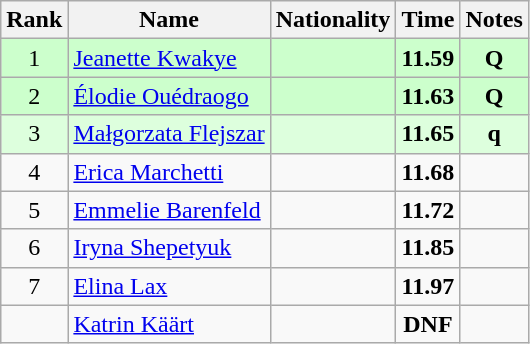<table class="wikitable sortable" style="text-align:center">
<tr>
<th>Rank</th>
<th>Name</th>
<th>Nationality</th>
<th>Time</th>
<th>Notes</th>
</tr>
<tr bgcolor=ccffcc>
<td>1</td>
<td align=left><a href='#'>Jeanette Kwakye</a></td>
<td align=left></td>
<td><strong>11.59</strong></td>
<td><strong>Q</strong></td>
</tr>
<tr bgcolor=ccffcc>
<td>2</td>
<td align=left><a href='#'>Élodie Ouédraogo</a></td>
<td align=left></td>
<td><strong>11.63</strong></td>
<td><strong>Q</strong></td>
</tr>
<tr bgcolor=ddffdd>
<td>3</td>
<td align=left><a href='#'>Małgorzata Flejszar</a></td>
<td align=left></td>
<td><strong>11.65</strong></td>
<td><strong>q</strong></td>
</tr>
<tr>
<td>4</td>
<td align=left><a href='#'>Erica Marchetti</a></td>
<td align=left></td>
<td><strong>11.68</strong></td>
<td></td>
</tr>
<tr>
<td>5</td>
<td align=left><a href='#'>Emmelie Barenfeld</a></td>
<td align=left></td>
<td><strong>11.72</strong></td>
<td></td>
</tr>
<tr>
<td>6</td>
<td align=left><a href='#'>Iryna Shepetyuk</a></td>
<td align=left></td>
<td><strong>11.85</strong></td>
<td></td>
</tr>
<tr>
<td>7</td>
<td align=left><a href='#'>Elina Lax</a></td>
<td align=left></td>
<td><strong>11.97</strong></td>
<td></td>
</tr>
<tr>
<td></td>
<td align=left><a href='#'>Katrin Käärt</a></td>
<td align=left></td>
<td><strong>DNF</strong></td>
<td></td>
</tr>
</table>
